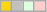<table class="wikitable" align="center">
<tr>
<td bgcolor=gold></td>
<td bgcolor=silver></td>
<td bgcolor="#ddffdd"></td>
<td bgcolor="#ffcccc"></td>
</tr>
</table>
